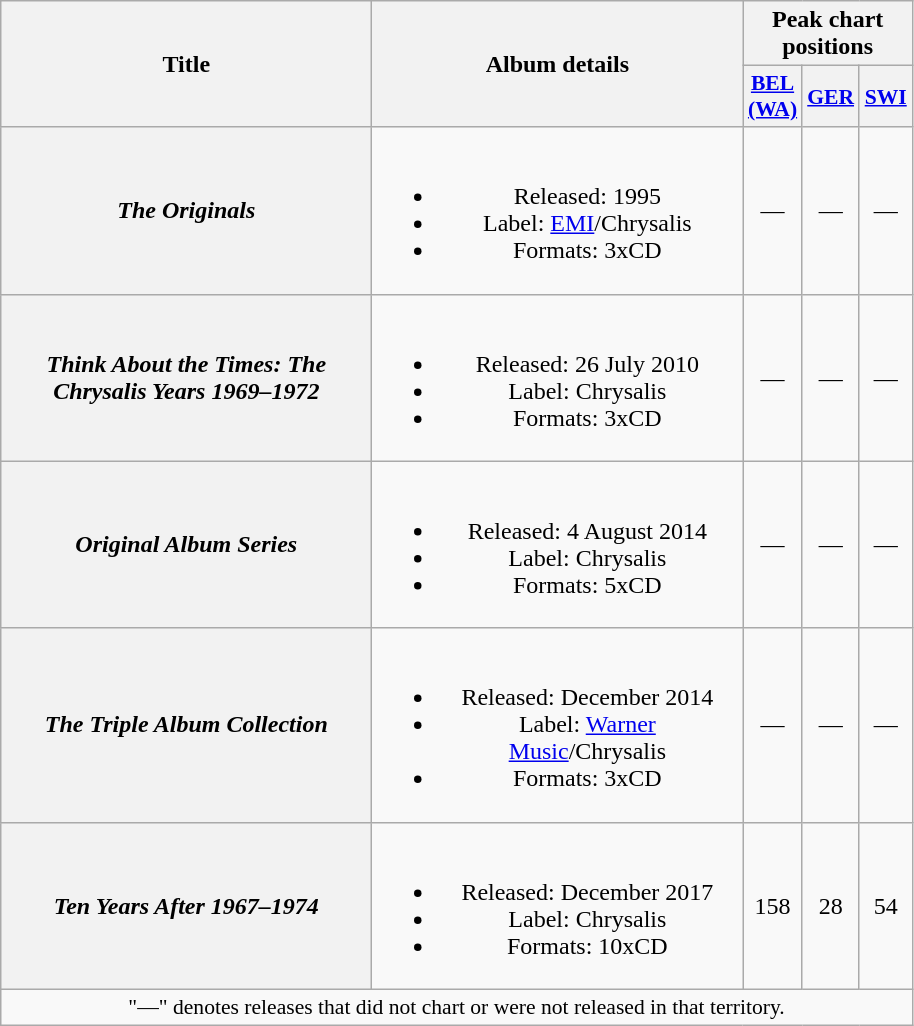<table class="wikitable plainrowheaders" style="text-align:center;">
<tr>
<th rowspan="2" scope="col" style="width:15em;">Title</th>
<th rowspan="2" scope="col" style="width:15em;">Album details</th>
<th colspan="3">Peak chart positions</th>
</tr>
<tr>
<th scope="col" style="width:2em;font-size:90%;"><a href='#'>BEL<br>(WA)</a><br></th>
<th scope="col" style="width:2em;font-size:90%;"><a href='#'>GER</a><br></th>
<th scope="col" style="width:2em;font-size:90%;"><a href='#'>SWI</a><br></th>
</tr>
<tr>
<th scope="row"><em>The Originals</em></th>
<td><br><ul><li>Released: 1995</li><li>Label: <a href='#'>EMI</a>/Chrysalis</li><li>Formats: 3xCD</li></ul></td>
<td>—</td>
<td>—</td>
<td>—</td>
</tr>
<tr>
<th scope="row"><em>Think About the Times: The Chrysalis Years 1969–1972</em></th>
<td><br><ul><li>Released: 26 July 2010</li><li>Label: Chrysalis</li><li>Formats: 3xCD</li></ul></td>
<td>—</td>
<td>—</td>
<td>—</td>
</tr>
<tr>
<th scope="row"><em>Original Album Series</em></th>
<td><br><ul><li>Released: 4 August 2014</li><li>Label: Chrysalis</li><li>Formats: 5xCD</li></ul></td>
<td>—</td>
<td>—</td>
<td>—</td>
</tr>
<tr>
<th scope="row"><em>The Triple Album Collection</em></th>
<td><br><ul><li>Released: December 2014</li><li>Label: <a href='#'>Warner Music</a>/Chrysalis</li><li>Formats: 3xCD</li></ul></td>
<td>—</td>
<td>—</td>
<td>—</td>
</tr>
<tr>
<th scope="row"><em>Ten Years After 1967–1974</em></th>
<td><br><ul><li>Released: December 2017</li><li>Label: Chrysalis</li><li>Formats: 10xCD</li></ul></td>
<td>158</td>
<td>28</td>
<td>54</td>
</tr>
<tr>
<td colspan="5" style="font-size:90%">"—" denotes releases that did not chart or were not released in that territory.</td>
</tr>
</table>
